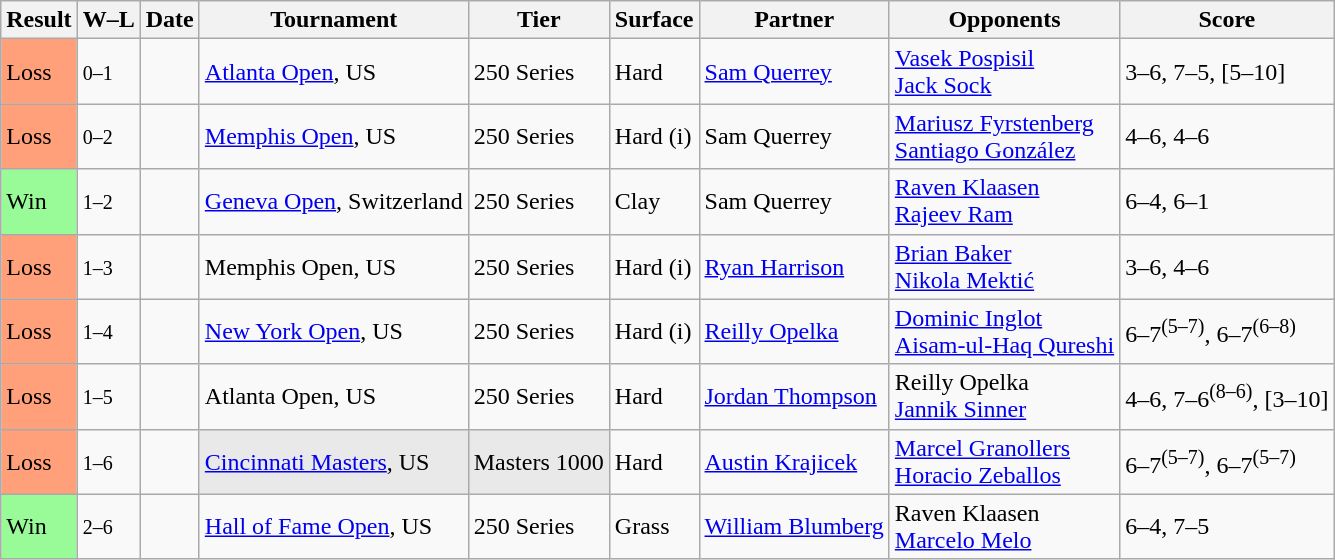<table class="sortable wikitable">
<tr>
<th>Result</th>
<th class="unsortable">W–L</th>
<th>Date</th>
<th>Tournament</th>
<th>Tier</th>
<th>Surface</th>
<th>Partner</th>
<th>Opponents</th>
<th class="unsortable">Score</th>
</tr>
<tr>
<td bgcolor=FFA07A>Loss</td>
<td><small>0–1</small></td>
<td><a href='#'></a></td>
<td><a href='#'>Atlanta Open</a>, US</td>
<td>250 Series</td>
<td>Hard</td>
<td> <a href='#'>Sam Querrey</a></td>
<td> <a href='#'>Vasek Pospisil</a><br> <a href='#'>Jack Sock</a></td>
<td>3–6, 7–5, [5–10]</td>
</tr>
<tr>
<td bgcolor=FFA07A>Loss</td>
<td><small>0–2</small></td>
<td><a href='#'></a></td>
<td><a href='#'>Memphis Open</a>, US</td>
<td>250 Series</td>
<td>Hard (i)</td>
<td> Sam Querrey</td>
<td> <a href='#'>Mariusz Fyrstenberg</a><br> <a href='#'>Santiago González</a></td>
<td>4–6, 4–6</td>
</tr>
<tr>
<td bgcolor=98FB98>Win</td>
<td><small>1–2</small></td>
<td><a href='#'></a></td>
<td><a href='#'>Geneva Open</a>, Switzerland</td>
<td>250 Series</td>
<td>Clay</td>
<td> Sam Querrey</td>
<td> <a href='#'>Raven Klaasen</a><br> <a href='#'>Rajeev Ram</a></td>
<td>6–4, 6–1</td>
</tr>
<tr>
<td bgcolor=FFA07A>Loss</td>
<td><small>1–3</small></td>
<td><a href='#'></a></td>
<td>Memphis Open, US</td>
<td>250 Series</td>
<td>Hard (i)</td>
<td> <a href='#'>Ryan Harrison</a></td>
<td> <a href='#'>Brian Baker</a><br> <a href='#'>Nikola Mektić</a></td>
<td>3–6, 4–6</td>
</tr>
<tr>
<td bgcolor=FFA07A>Loss</td>
<td><small>1–4</small></td>
<td><a href='#'></a></td>
<td><a href='#'>New York Open</a>, US</td>
<td>250 Series</td>
<td>Hard (i)</td>
<td> <a href='#'>Reilly Opelka</a></td>
<td> <a href='#'>Dominic Inglot</a><br> <a href='#'>Aisam-ul-Haq Qureshi</a></td>
<td>6–7<sup>(5–7)</sup>, 6–7<sup>(6–8)</sup></td>
</tr>
<tr>
<td bgcolor=FFA07A>Loss</td>
<td><small>1–5</small></td>
<td><a href='#'></a></td>
<td>Atlanta Open, US</td>
<td>250 Series</td>
<td>Hard</td>
<td> <a href='#'>Jordan Thompson</a></td>
<td> Reilly Opelka<br> <a href='#'>Jannik Sinner</a></td>
<td>4–6, 7–6<sup>(8–6)</sup>, [3–10]</td>
</tr>
<tr>
<td bgcolor=FFA07A>Loss</td>
<td><small>1–6</small></td>
<td><a href='#'></a></td>
<td style="background:#e9e9e9;"><a href='#'>Cincinnati Masters</a>, US</td>
<td style="background:#e9e9e9;">Masters 1000</td>
<td>Hard</td>
<td> <a href='#'>Austin Krajicek</a></td>
<td> <a href='#'>Marcel Granollers</a><br> <a href='#'>Horacio Zeballos</a></td>
<td>6–7<sup>(5–7)</sup>, 6–7<sup>(5–7)</sup></td>
</tr>
<tr>
<td bgcolor=98FB98>Win</td>
<td><small>2–6</small></td>
<td><a href='#'></a></td>
<td><a href='#'>Hall of Fame Open</a>, US</td>
<td>250 Series</td>
<td>Grass</td>
<td> <a href='#'>William Blumberg</a></td>
<td> Raven Klaasen<br> <a href='#'>Marcelo Melo</a></td>
<td>6–4, 7–5</td>
</tr>
</table>
